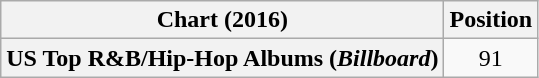<table class="wikitable plainrowheaders" style="text-align:center">
<tr>
<th scope="col">Chart (2016)</th>
<th scope="col">Position</th>
</tr>
<tr>
<th scope="row">US Top R&B/Hip-Hop Albums (<em>Billboard</em>)</th>
<td>91</td>
</tr>
</table>
